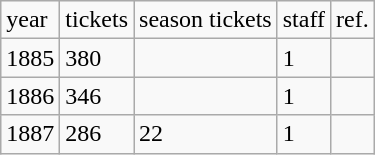<table class="wikitable">
<tr>
<td>year</td>
<td>tickets</td>
<td>season tickets</td>
<td>staff</td>
<td>ref.</td>
</tr>
<tr>
<td>1885</td>
<td>380</td>
<td></td>
<td>1</td>
<td></td>
</tr>
<tr>
<td>1886</td>
<td>346</td>
<td></td>
<td>1</td>
<td></td>
</tr>
<tr>
<td>1887</td>
<td>286</td>
<td>22</td>
<td>1</td>
<td></td>
</tr>
</table>
